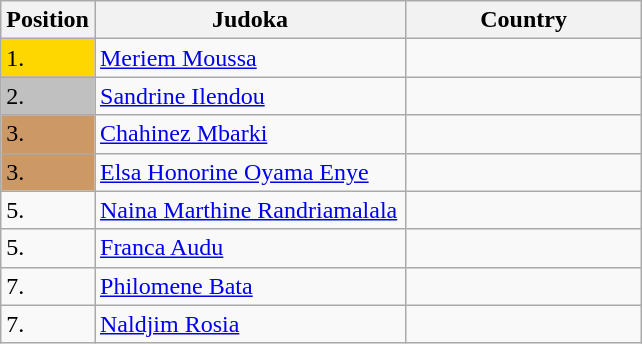<table class=wikitable>
<tr>
<th width=10>Position</th>
<th width=200>Judoka</th>
<th width=150>Country</th>
</tr>
<tr>
<td bgcolor=gold>1.</td>
<td><a href='#'>Meriem Moussa</a></td>
<td></td>
</tr>
<tr>
<td bgcolor="silver">2.</td>
<td><a href='#'>Sandrine Ilendou</a></td>
<td></td>
</tr>
<tr>
<td bgcolor="CC9966">3.</td>
<td><a href='#'>Chahinez Mbarki</a></td>
<td></td>
</tr>
<tr>
<td bgcolor="CC9966">3.</td>
<td><a href='#'>Elsa Honorine Oyama Enye</a></td>
<td></td>
</tr>
<tr>
<td>5.</td>
<td><a href='#'>Naina Marthine Randriamalala</a></td>
<td></td>
</tr>
<tr>
<td>5.</td>
<td><a href='#'>Franca Audu</a></td>
<td></td>
</tr>
<tr>
<td>7.</td>
<td><a href='#'>Philomene Bata</a></td>
<td></td>
</tr>
<tr>
<td>7.</td>
<td><a href='#'>Naldjim Rosia</a></td>
<td></td>
</tr>
</table>
